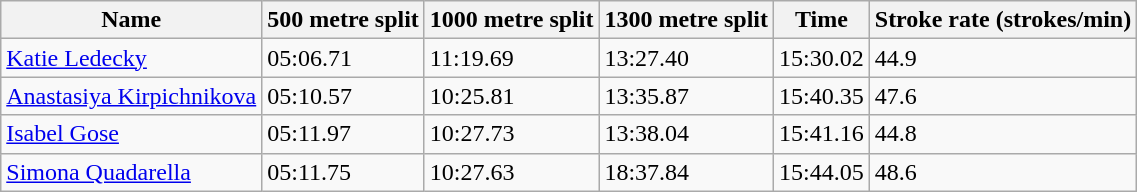<table class="wikitable sortable mw-collapsible">
<tr>
<th scope="col">Name</th>
<th scope="col">500 metre split</th>
<th scope="col">1000 metre split</th>
<th scope="col">1300 metre split</th>
<th scope="col">Time</th>
<th scope="col">Stroke rate (strokes/min)</th>
</tr>
<tr>
<td><a href='#'>Katie Ledecky</a></td>
<td>05:06.71</td>
<td>11:19.69</td>
<td>13:27.40</td>
<td>15:30.02</td>
<td>44.9</td>
</tr>
<tr>
<td><a href='#'>Anastasiya Kirpichnikova</a></td>
<td>05:10.57</td>
<td>10:25.81</td>
<td>13:35.87</td>
<td>15:40.35</td>
<td>47.6</td>
</tr>
<tr>
<td><a href='#'>Isabel Gose</a></td>
<td>05:11.97</td>
<td>10:27.73</td>
<td>13:38.04</td>
<td>15:41.16</td>
<td>44.8</td>
</tr>
<tr>
<td><a href='#'>Simona Quadarella</a></td>
<td>05:11.75</td>
<td>10:27.63</td>
<td>18:37.84</td>
<td>15:44.05</td>
<td>48.6</td>
</tr>
</table>
